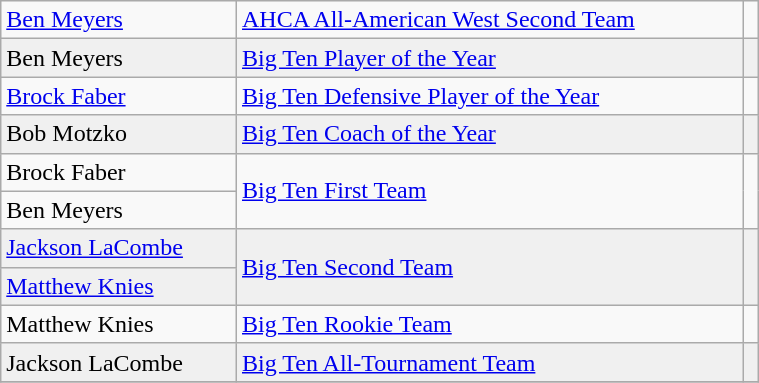<table class="wikitable" width=40%>
<tr>
<td><a href='#'>Ben Meyers</a></td>
<td rowspan=1><a href='#'>AHCA All-American West Second Team</a></td>
<td rowspan=1></td>
</tr>
<tr bgcolor=f0f0f0>
<td>Ben Meyers</td>
<td><a href='#'>Big Ten Player of the Year</a></td>
<td></td>
</tr>
<tr>
<td><a href='#'>Brock Faber</a></td>
<td><a href='#'>Big Ten Defensive Player of the Year</a></td>
<td></td>
</tr>
<tr bgcolor=f0f0f0>
<td>Bob Motzko</td>
<td><a href='#'>Big Ten Coach of the Year</a></td>
<td></td>
</tr>
<tr>
<td>Brock Faber</td>
<td rowspan=2><a href='#'>Big Ten First Team</a></td>
<td rowspan=2></td>
</tr>
<tr>
<td>Ben Meyers</td>
</tr>
<tr bgcolor=f0f0f0>
<td><a href='#'>Jackson LaCombe</a></td>
<td rowspan=2><a href='#'>Big Ten Second Team</a></td>
<td rowspan=2></td>
</tr>
<tr bgcolor=f0f0f0>
<td><a href='#'>Matthew Knies</a></td>
</tr>
<tr>
<td>Matthew Knies</td>
<td rowspan=1><a href='#'>Big Ten Rookie Team</a></td>
<td rowspan=1></td>
</tr>
<tr bgcolor=f0f0f0>
<td>Jackson LaCombe</td>
<td rowspan=1><a href='#'>Big Ten All-Tournament Team</a></td>
<td rowspan=1></td>
</tr>
<tr>
</tr>
</table>
